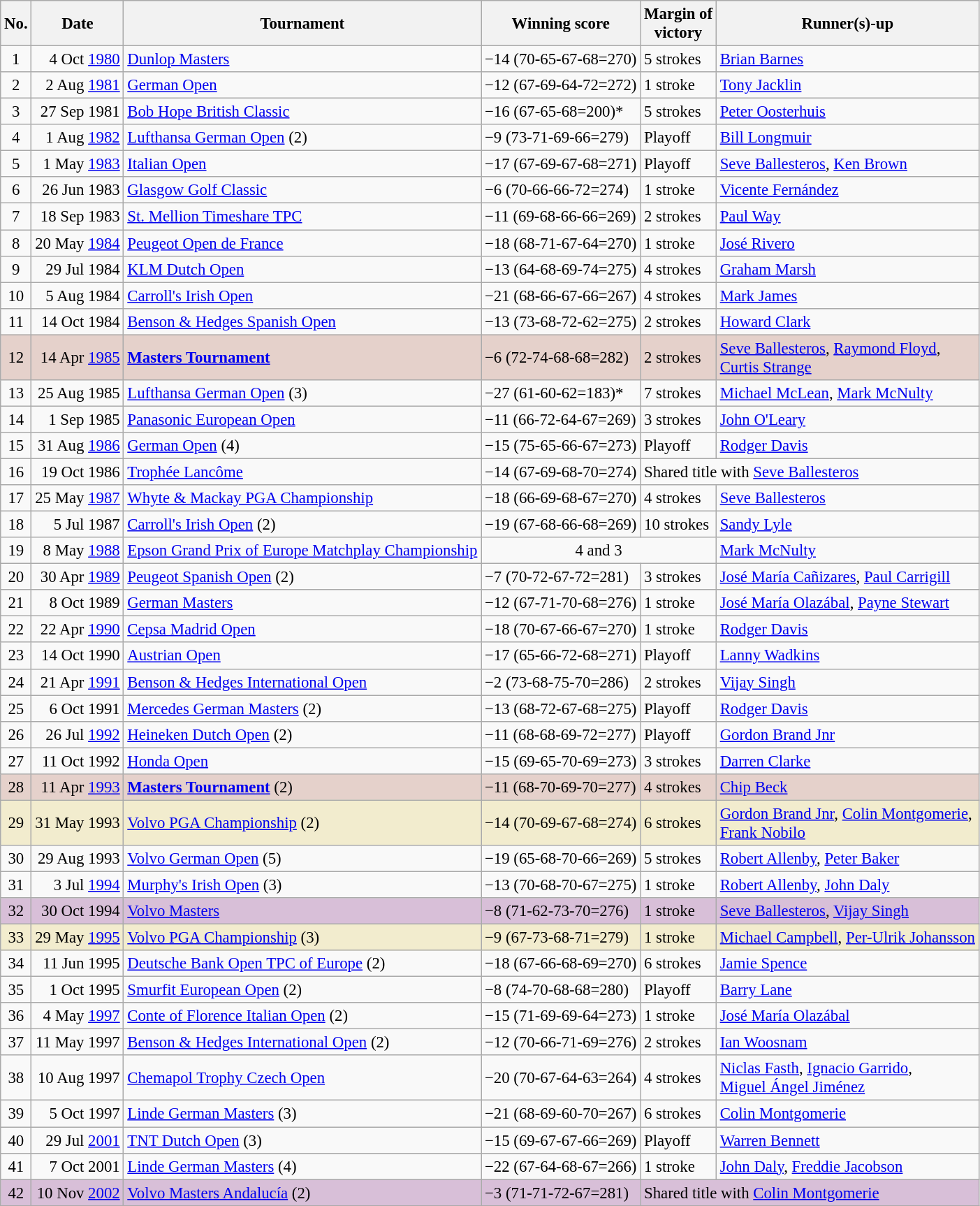<table class="wikitable" style="font-size:95%;">
<tr>
<th>No.</th>
<th>Date</th>
<th>Tournament</th>
<th>Winning score</th>
<th>Margin of<br>victory</th>
<th>Runner(s)-up</th>
</tr>
<tr>
<td align=center>1</td>
<td align=right>4 Oct <a href='#'>1980</a></td>
<td><a href='#'>Dunlop Masters</a></td>
<td>−14 (70-65-67-68=270)</td>
<td>5 strokes</td>
<td> <a href='#'>Brian Barnes</a></td>
</tr>
<tr>
<td align=center>2</td>
<td align=right>2 Aug <a href='#'>1981</a></td>
<td><a href='#'>German Open</a></td>
<td>−12 (67-69-64-72=272)</td>
<td>1 stroke</td>
<td> <a href='#'>Tony Jacklin</a></td>
</tr>
<tr>
<td align=center>3</td>
<td align=right>27 Sep 1981</td>
<td><a href='#'>Bob Hope British Classic</a></td>
<td>−16 (67-65-68=200)*</td>
<td>5 strokes</td>
<td> <a href='#'>Peter Oosterhuis</a></td>
</tr>
<tr>
<td align=center>4</td>
<td align=right>1 Aug <a href='#'>1982</a></td>
<td><a href='#'>Lufthansa German Open</a> (2)</td>
<td>−9 (73-71-69-66=279)</td>
<td>Playoff</td>
<td> <a href='#'>Bill Longmuir</a></td>
</tr>
<tr>
<td align=center>5</td>
<td align=right>1 May <a href='#'>1983</a></td>
<td><a href='#'>Italian Open</a></td>
<td>−17 (67-69-67-68=271)</td>
<td>Playoff</td>
<td> <a href='#'>Seve Ballesteros</a>,  <a href='#'>Ken Brown</a></td>
</tr>
<tr>
<td align=center>6</td>
<td align=right>26 Jun 1983</td>
<td><a href='#'>Glasgow Golf Classic</a></td>
<td>−6 (70-66-66-72=274)</td>
<td>1 stroke</td>
<td> <a href='#'>Vicente Fernández</a></td>
</tr>
<tr>
<td align=center>7</td>
<td align=right>18 Sep 1983</td>
<td><a href='#'>St. Mellion Timeshare TPC</a></td>
<td>−11 (69-68-66-66=269)</td>
<td>2 strokes</td>
<td> <a href='#'>Paul Way</a></td>
</tr>
<tr>
<td align=center>8</td>
<td align=right>20 May <a href='#'>1984</a></td>
<td><a href='#'>Peugeot Open de France</a></td>
<td>−18 (68-71-67-64=270)</td>
<td>1 stroke</td>
<td> <a href='#'>José Rivero</a></td>
</tr>
<tr>
<td align=center>9</td>
<td align=right>29 Jul 1984</td>
<td><a href='#'>KLM Dutch Open</a></td>
<td>−13 (64-68-69-74=275)</td>
<td>4 strokes</td>
<td> <a href='#'>Graham Marsh</a></td>
</tr>
<tr>
<td align=center>10</td>
<td align=right>5 Aug 1984</td>
<td><a href='#'>Carroll's Irish Open</a></td>
<td>−21 (68-66-67-66=267)</td>
<td>4 strokes</td>
<td> <a href='#'>Mark James</a></td>
</tr>
<tr>
<td align=center>11</td>
<td align=right>14 Oct 1984</td>
<td><a href='#'>Benson & Hedges Spanish Open</a></td>
<td>−13 (73-68-72-62=275)</td>
<td>2 strokes</td>
<td> <a href='#'>Howard Clark</a></td>
</tr>
<tr style="background:#e5d1cb;">
<td align=center>12</td>
<td align=right>14 Apr <a href='#'>1985</a></td>
<td><strong><a href='#'>Masters Tournament</a></strong></td>
<td>−6 (72-74-68-68=282)</td>
<td>2 strokes</td>
<td> <a href='#'>Seve Ballesteros</a>,  <a href='#'>Raymond Floyd</a>,<br> <a href='#'>Curtis Strange</a></td>
</tr>
<tr>
<td align=center>13</td>
<td align=right>25 Aug 1985</td>
<td><a href='#'>Lufthansa German Open</a> (3)</td>
<td>−27 (61-60-62=183)*</td>
<td>7 strokes</td>
<td> <a href='#'>Michael McLean</a>,  <a href='#'>Mark McNulty</a></td>
</tr>
<tr>
<td align=center>14</td>
<td align=right>1 Sep 1985</td>
<td><a href='#'>Panasonic European Open</a></td>
<td>−11 (66-72-64-67=269)</td>
<td>3 strokes</td>
<td> <a href='#'>John O'Leary</a></td>
</tr>
<tr>
<td align=center>15</td>
<td align=right>31 Aug <a href='#'>1986</a></td>
<td><a href='#'>German Open</a> (4)</td>
<td>−15 (75-65-66-67=273)</td>
<td>Playoff</td>
<td> <a href='#'>Rodger Davis</a></td>
</tr>
<tr>
<td align=center>16</td>
<td align=right>19 Oct 1986</td>
<td><a href='#'>Trophée Lancôme</a></td>
<td>−14 (67-69-68-70=274)</td>
<td colspan=2>Shared title with  <a href='#'>Seve Ballesteros</a></td>
</tr>
<tr>
<td align=center>17</td>
<td align=right>25 May <a href='#'>1987</a></td>
<td><a href='#'>Whyte & Mackay PGA Championship</a></td>
<td>−18 (66-69-68-67=270)</td>
<td>4 strokes</td>
<td> <a href='#'>Seve Ballesteros</a></td>
</tr>
<tr>
<td align=center>18</td>
<td align=right>5 Jul 1987</td>
<td><a href='#'>Carroll's Irish Open</a> (2)</td>
<td>−19 (67-68-66-68=269)</td>
<td>10 strokes</td>
<td> <a href='#'>Sandy Lyle</a></td>
</tr>
<tr>
<td align=center>19</td>
<td align=right>8 May <a href='#'>1988</a></td>
<td><a href='#'>Epson Grand Prix of Europe Matchplay Championship</a></td>
<td colspan=2 align=center>4 and 3</td>
<td> <a href='#'>Mark McNulty</a></td>
</tr>
<tr>
<td align=center>20</td>
<td align=right>30 Apr <a href='#'>1989</a></td>
<td><a href='#'>Peugeot Spanish Open</a> (2)</td>
<td>−7 (70-72-67-72=281)</td>
<td>3 strokes</td>
<td> <a href='#'>José María Cañizares</a>,  <a href='#'>Paul Carrigill</a></td>
</tr>
<tr>
<td align=center>21</td>
<td align=right>8 Oct 1989</td>
<td><a href='#'>German Masters</a></td>
<td>−12 (67-71-70-68=276)</td>
<td>1 stroke</td>
<td> <a href='#'>José María Olazábal</a>,  <a href='#'>Payne Stewart</a></td>
</tr>
<tr>
<td align=center>22</td>
<td align=right>22 Apr <a href='#'>1990</a></td>
<td><a href='#'>Cepsa Madrid Open</a></td>
<td>−18 (70-67-66-67=270)</td>
<td>1 stroke</td>
<td> <a href='#'>Rodger Davis</a></td>
</tr>
<tr>
<td align=center>23</td>
<td align=right>14 Oct 1990</td>
<td><a href='#'>Austrian Open</a></td>
<td>−17 (65-66-72-68=271)</td>
<td>Playoff</td>
<td> <a href='#'>Lanny Wadkins</a></td>
</tr>
<tr>
<td align=center>24</td>
<td align=right>21 Apr <a href='#'>1991</a></td>
<td><a href='#'>Benson & Hedges International Open</a></td>
<td>−2 (73-68-75-70=286)</td>
<td>2 strokes</td>
<td> <a href='#'>Vijay Singh</a></td>
</tr>
<tr>
<td align=center>25</td>
<td align=right>6 Oct 1991</td>
<td><a href='#'>Mercedes German Masters</a> (2)</td>
<td>−13 (68-72-67-68=275)</td>
<td>Playoff</td>
<td> <a href='#'>Rodger Davis</a></td>
</tr>
<tr>
<td align=center>26</td>
<td align=right>26 Jul <a href='#'>1992</a></td>
<td><a href='#'>Heineken Dutch Open</a> (2)</td>
<td>−11 (68-68-69-72=277)</td>
<td>Playoff</td>
<td> <a href='#'>Gordon Brand Jnr</a></td>
</tr>
<tr>
<td align=center>27</td>
<td align=right>11 Oct 1992</td>
<td><a href='#'>Honda Open</a></td>
<td>−15 (69-65-70-69=273)</td>
<td>3 strokes</td>
<td> <a href='#'>Darren Clarke</a></td>
</tr>
<tr style="background:#e5d1cb;">
<td align=center>28</td>
<td align=right>11 Apr <a href='#'>1993</a></td>
<td><strong><a href='#'>Masters Tournament</a></strong> (2)</td>
<td>−11 (68-70-69-70=277)</td>
<td>4 strokes</td>
<td> <a href='#'>Chip Beck</a></td>
</tr>
<tr style="background:#f2ecce;">
<td align=center>29</td>
<td align=right>31 May 1993</td>
<td><a href='#'>Volvo PGA Championship</a> (2)</td>
<td>−14 (70-69-67-68=274)</td>
<td>6 strokes</td>
<td> <a href='#'>Gordon Brand Jnr</a>,  <a href='#'>Colin Montgomerie</a>,<br> <a href='#'>Frank Nobilo</a></td>
</tr>
<tr>
<td align=center>30</td>
<td align=right>29 Aug 1993</td>
<td><a href='#'>Volvo German Open</a> (5)</td>
<td>−19 (65-68-70-66=269)</td>
<td>5 strokes</td>
<td> <a href='#'>Robert Allenby</a>,  <a href='#'>Peter Baker</a></td>
</tr>
<tr>
<td align=center>31</td>
<td align=right>3 Jul <a href='#'>1994</a></td>
<td><a href='#'>Murphy's Irish Open</a> (3)</td>
<td>−13 (70-68-70-67=275)</td>
<td>1 stroke</td>
<td> <a href='#'>Robert Allenby</a>,  <a href='#'>John Daly</a></td>
</tr>
<tr style="background:thistle">
<td align=center>32</td>
<td align=right>30 Oct 1994</td>
<td><a href='#'>Volvo Masters</a></td>
<td>−8 (71-62-73-70=276)</td>
<td>1 stroke</td>
<td> <a href='#'>Seve Ballesteros</a>,  <a href='#'>Vijay Singh</a></td>
</tr>
<tr style="background:#f2ecce;">
<td align=center>33</td>
<td align=right>29 May <a href='#'>1995</a></td>
<td><a href='#'>Volvo PGA Championship</a> (3)</td>
<td>−9 (67-73-68-71=279)</td>
<td>1 stroke</td>
<td> <a href='#'>Michael Campbell</a>,  <a href='#'>Per-Ulrik Johansson</a></td>
</tr>
<tr>
<td align=center>34</td>
<td align=right>11 Jun 1995</td>
<td><a href='#'>Deutsche Bank Open TPC of Europe</a> (2)</td>
<td>−18 (67-66-68-69=270)</td>
<td>6 strokes</td>
<td> <a href='#'>Jamie Spence</a></td>
</tr>
<tr>
<td align=center>35</td>
<td align=right>1 Oct 1995</td>
<td><a href='#'>Smurfit European Open</a> (2)</td>
<td>−8 (74-70-68-68=280)</td>
<td>Playoff</td>
<td> <a href='#'>Barry Lane</a></td>
</tr>
<tr>
<td align=center>36</td>
<td align=right>4 May <a href='#'>1997</a></td>
<td><a href='#'>Conte of Florence Italian Open</a> (2)</td>
<td>−15 (71-69-69-64=273)</td>
<td>1 stroke</td>
<td> <a href='#'>José María Olazábal</a></td>
</tr>
<tr>
<td align=center>37</td>
<td align=right>11 May 1997</td>
<td><a href='#'>Benson & Hedges International Open</a> (2)</td>
<td>−12 (70-66-71-69=276)</td>
<td>2 strokes</td>
<td> <a href='#'>Ian Woosnam</a></td>
</tr>
<tr>
<td align=center>38</td>
<td align=right>10 Aug 1997</td>
<td><a href='#'>Chemapol Trophy Czech Open</a></td>
<td>−20 (70-67-64-63=264)</td>
<td>4 strokes</td>
<td> <a href='#'>Niclas Fasth</a>,  <a href='#'>Ignacio Garrido</a>,<br> <a href='#'>Miguel Ángel Jiménez</a></td>
</tr>
<tr>
<td align=center>39</td>
<td align=right>5 Oct 1997</td>
<td><a href='#'>Linde German Masters</a> (3)</td>
<td>−21 (68-69-60-70=267)</td>
<td>6 strokes</td>
<td> <a href='#'>Colin Montgomerie</a></td>
</tr>
<tr>
<td align=center>40</td>
<td align=right>29 Jul <a href='#'>2001</a></td>
<td><a href='#'>TNT Dutch Open</a> (3)</td>
<td>−15 (69-67-67-66=269)</td>
<td>Playoff</td>
<td> <a href='#'>Warren Bennett</a></td>
</tr>
<tr>
<td align=center>41</td>
<td align=right>7 Oct 2001</td>
<td><a href='#'>Linde German Masters</a> (4)</td>
<td>−22 (67-64-68-67=266)</td>
<td>1 stroke</td>
<td> <a href='#'>John Daly</a>,  <a href='#'>Freddie Jacobson</a></td>
</tr>
<tr style="background:thistle">
<td align=center>42</td>
<td align=right>10 Nov <a href='#'>2002</a></td>
<td><a href='#'>Volvo Masters Andalucía</a> (2)</td>
<td>−3 (71-71-72-67=281)</td>
<td colspan=2>Shared title with  <a href='#'>Colin Montgomerie</a></td>
</tr>
</table>
